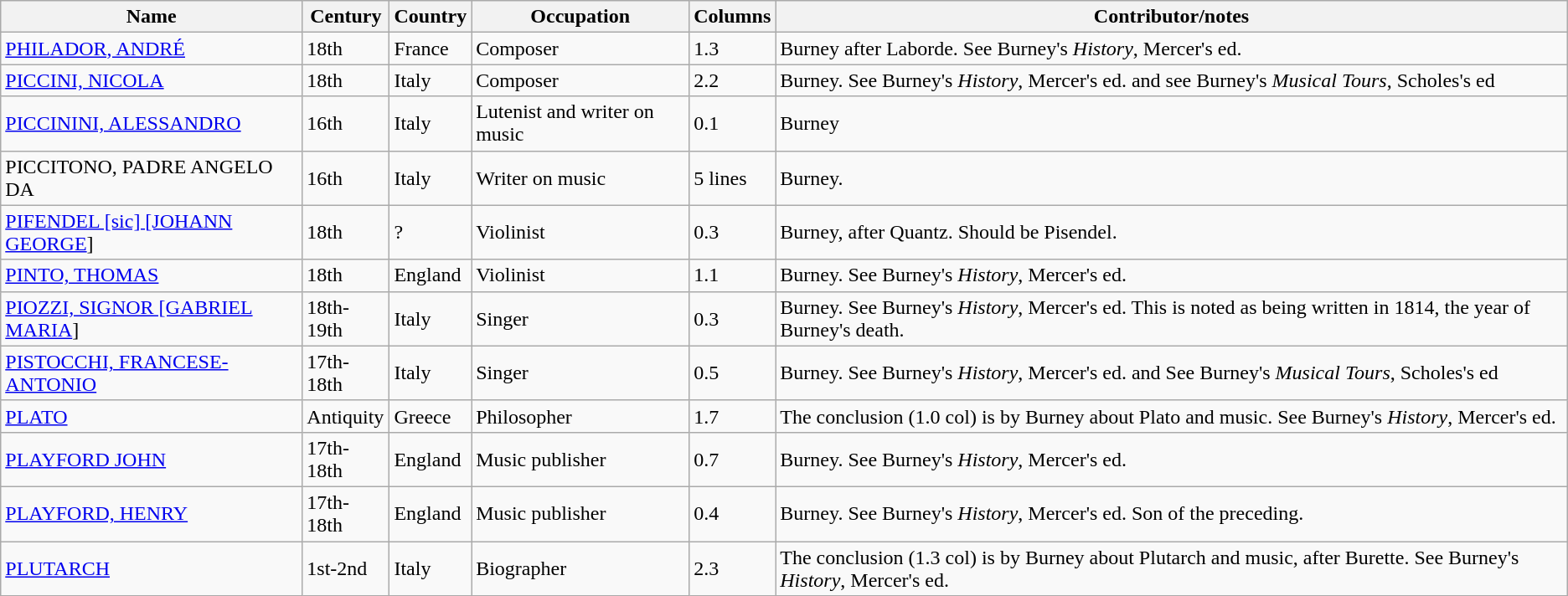<table class="wikitable">
<tr>
<th>Name</th>
<th>Century</th>
<th>Country</th>
<th>Occupation</th>
<th>Columns</th>
<th>Contributor/notes</th>
</tr>
<tr>
<td><a href='#'>PHILADOR, ANDRÉ</a></td>
<td>18th</td>
<td>France</td>
<td>Composer</td>
<td>1.3</td>
<td>Burney after Laborde. See Burney's <em>History</em>, Mercer's ed.</td>
</tr>
<tr>
<td><a href='#'>PICCINI, NICOLA</a></td>
<td>18th</td>
<td>Italy</td>
<td>Composer</td>
<td>2.2</td>
<td>Burney. See Burney's <em>History</em>, Mercer's ed. and see Burney's <em>Musical Tours</em>, Scholes's ed</td>
</tr>
<tr>
<td><a href='#'>PICCININI, ALESSANDRO</a></td>
<td>16th</td>
<td>Italy</td>
<td>Lutenist and writer on music</td>
<td>0.1</td>
<td>Burney</td>
</tr>
<tr>
<td>PICCITONO, PADRE ANGELO DA</td>
<td>16th</td>
<td>Italy</td>
<td>Writer on music</td>
<td>5 lines</td>
<td>Burney.</td>
</tr>
<tr>
<td><a href='#'>PIFENDEL [sic] [JOHANN GEORGE</a>]</td>
<td>18th</td>
<td>?</td>
<td>Violinist</td>
<td>0.3</td>
<td>Burney, after Quantz. Should be Pisendel.</td>
</tr>
<tr>
<td><a href='#'>PINTO, THOMAS</a></td>
<td>18th</td>
<td>England</td>
<td>Violinist</td>
<td>1.1</td>
<td>Burney. See Burney's <em>History</em>, Mercer's ed.</td>
</tr>
<tr>
<td><a href='#'>PIOZZI, SIGNOR [GABRIEL MARIA</a>]</td>
<td>18th-19th</td>
<td>Italy</td>
<td>Singer</td>
<td>0.3</td>
<td>Burney. See Burney's <em>History</em>, Mercer's ed. This is noted as being written in 1814, the year of Burney's death.</td>
</tr>
<tr>
<td><a href='#'>PISTOCCHI, FRANCESE-ANTONIO</a></td>
<td>17th-18th</td>
<td>Italy</td>
<td>Singer</td>
<td>0.5</td>
<td>Burney. See Burney's <em>History</em>, Mercer's ed. and See Burney's <em>Musical Tours</em>, Scholes's ed</td>
</tr>
<tr>
<td><a href='#'>PLATO</a></td>
<td>Antiquity</td>
<td>Greece</td>
<td>Philosopher</td>
<td>1.7</td>
<td>The conclusion (1.0 col) is by Burney about Plato and music. See Burney's <em>History</em>, Mercer's ed.</td>
</tr>
<tr>
<td><a href='#'>PLAYFORD JOHN</a></td>
<td>17th-18th</td>
<td>England</td>
<td>Music publisher</td>
<td>0.7</td>
<td>Burney. See Burney's <em>History</em>, Mercer's ed.</td>
</tr>
<tr>
<td><a href='#'>PLAYFORD, HENRY</a></td>
<td>17th-18th</td>
<td>England</td>
<td>Music publisher</td>
<td>0.4</td>
<td>Burney. See Burney's <em>History</em>, Mercer's ed. Son of the preceding.</td>
</tr>
<tr>
<td><a href='#'>PLUTARCH</a></td>
<td>1st-2nd</td>
<td>Italy</td>
<td>Biographer</td>
<td>2.3</td>
<td>The conclusion (1.3 col) is by Burney about Plutarch and music, after Burette. See Burney's <em>History</em>, Mercer's ed.</td>
</tr>
</table>
